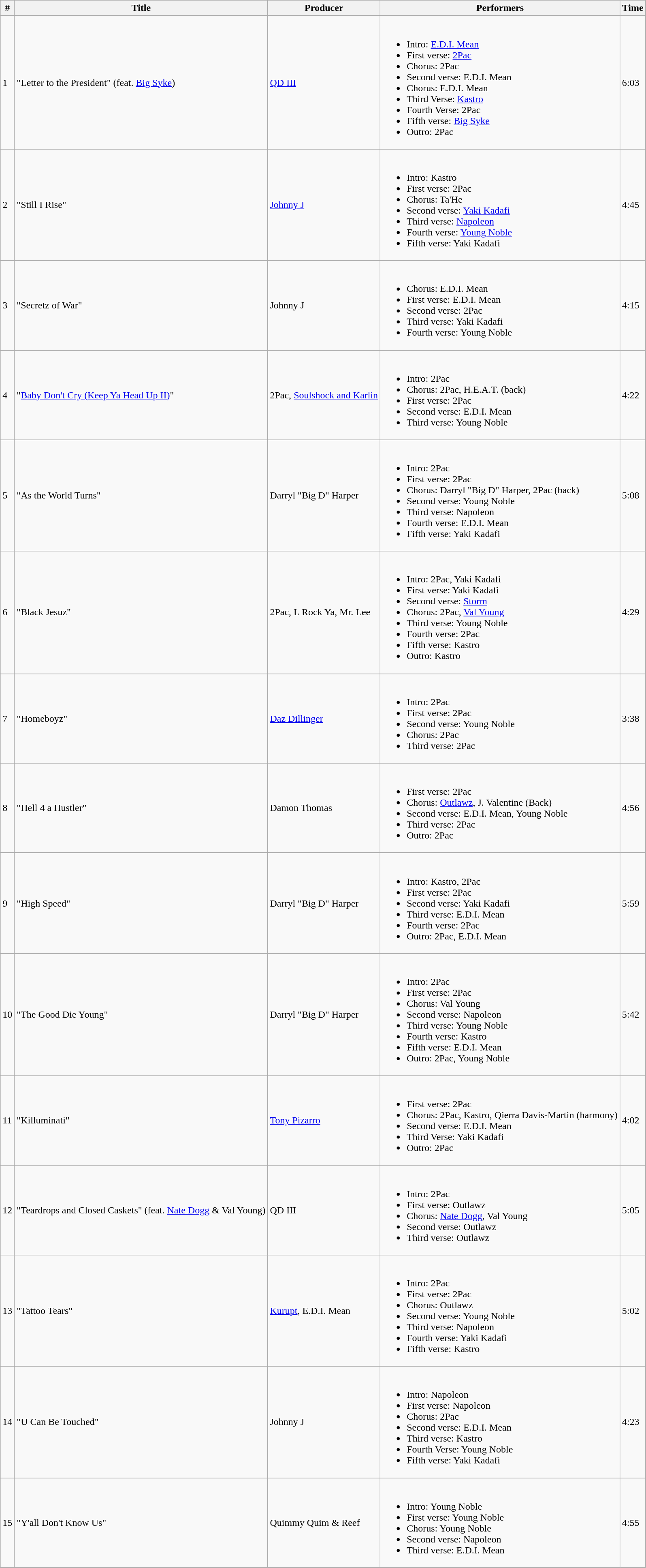<table class="wikitable">
<tr>
<th>#</th>
<th>Title</th>
<th>Producer</th>
<th>Performers</th>
<th>Time</th>
</tr>
<tr>
<td>1</td>
<td>"Letter to the President" (feat. <a href='#'>Big Syke</a>)</td>
<td><a href='#'>QD III</a></td>
<td><br><ul><li>Intro: <a href='#'>E.D.I. Mean</a></li><li>First verse: <a href='#'>2Pac</a></li><li>Chorus: 2Pac</li><li>Second verse: E.D.I. Mean</li><li>Chorus: E.D.I. Mean</li><li>Third Verse: <a href='#'>Kastro</a></li><li>Fourth Verse: 2Pac</li><li>Fifth verse: <a href='#'>Big Syke</a></li><li>Outro: 2Pac</li></ul></td>
<td>6:03</td>
</tr>
<tr>
<td>2</td>
<td>"Still I Rise"</td>
<td><a href='#'>Johnny J</a></td>
<td><br><ul><li>Intro: Kastro</li><li>First verse: 2Pac</li><li>Chorus: Ta'He</li><li>Second verse: <a href='#'>Yaki Kadafi</a></li><li>Third verse: <a href='#'>Napoleon</a></li><li>Fourth verse: <a href='#'>Young Noble</a></li><li>Fifth verse: Yaki Kadafi</li></ul></td>
<td>4:45</td>
</tr>
<tr>
<td>3</td>
<td>"Secretz of War"</td>
<td>Johnny J</td>
<td><br><ul><li>Chorus: E.D.I. Mean</li><li>First verse: E.D.I. Mean</li><li>Second verse: 2Pac</li><li>Third verse: Yaki Kadafi</li><li>Fourth verse: Young Noble</li></ul></td>
<td>4:15</td>
</tr>
<tr>
<td>4</td>
<td>"<a href='#'>Baby Don't Cry (Keep Ya Head Up II)</a>"</td>
<td>2Pac, <a href='#'>Soulshock and Karlin</a></td>
<td><br><ul><li>Intro: 2Pac</li><li>Chorus: 2Pac, H.E.A.T. (back)</li><li>First verse: 2Pac</li><li>Second verse: E.D.I. Mean</li><li>Third verse: Young Noble</li></ul></td>
<td>4:22</td>
</tr>
<tr>
<td>5</td>
<td>"As the World Turns"</td>
<td>Darryl "Big D" Harper</td>
<td><br><ul><li>Intro: 2Pac</li><li>First verse: 2Pac</li><li>Chorus: Darryl "Big D" Harper, 2Pac (back)</li><li>Second verse: Young Noble</li><li>Third verse: Napoleon</li><li>Fourth verse: E.D.I. Mean</li><li>Fifth verse: Yaki Kadafi</li></ul></td>
<td>5:08</td>
</tr>
<tr>
<td>6</td>
<td>"Black Jesuz"</td>
<td>2Pac, L Rock Ya, Mr. Lee</td>
<td><br><ul><li>Intro: 2Pac, Yaki Kadafi</li><li>First verse: Yaki Kadafi</li><li>Second verse: <a href='#'>Storm</a></li><li>Chorus: 2Pac, <a href='#'>Val Young</a></li><li>Third verse: Young Noble</li><li>Fourth verse: 2Pac</li><li>Fifth verse: Kastro</li><li>Outro: Kastro</li></ul></td>
<td>4:29</td>
</tr>
<tr>
<td>7</td>
<td>"Homeboyz"</td>
<td><a href='#'>Daz Dillinger</a></td>
<td><br><ul><li>Intro: 2Pac</li><li>First verse: 2Pac</li><li>Second verse: Young Noble</li><li>Chorus: 2Pac</li><li>Third verse: 2Pac</li></ul></td>
<td>3:38</td>
</tr>
<tr>
<td>8</td>
<td>"Hell 4 a Hustler"</td>
<td>Damon Thomas</td>
<td><br><ul><li>First verse: 2Pac</li><li>Chorus: <a href='#'>Outlawz</a>, J. Valentine (Back)</li><li>Second verse: E.D.I. Mean, Young Noble</li><li>Third verse: 2Pac</li><li>Outro: 2Pac</li></ul></td>
<td>4:56</td>
</tr>
<tr>
<td>9</td>
<td>"High Speed"</td>
<td>Darryl "Big D" Harper</td>
<td><br><ul><li>Intro: Kastro, 2Pac</li><li>First verse: 2Pac</li><li>Second verse: Yaki Kadafi</li><li>Third verse: E.D.I. Mean</li><li>Fourth verse: 2Pac</li><li>Outro: 2Pac, E.D.I. Mean</li></ul></td>
<td>5:59</td>
</tr>
<tr>
<td>10</td>
<td>"The Good Die Young"</td>
<td>Darryl "Big D" Harper</td>
<td><br><ul><li>Intro: 2Pac</li><li>First verse: 2Pac</li><li>Chorus: Val Young</li><li>Second verse: Napoleon</li><li>Third verse: Young Noble</li><li>Fourth verse: Kastro</li><li>Fifth verse: E.D.I. Mean</li><li>Outro: 2Pac, Young Noble</li></ul></td>
<td>5:42</td>
</tr>
<tr>
<td>11</td>
<td>"Killuminati"</td>
<td><a href='#'>Tony Pizarro</a></td>
<td><br><ul><li>First verse: 2Pac</li><li>Chorus: 2Pac, Kastro, Qierra Davis-Martin (harmony)</li><li>Second verse: E.D.I. Mean</li><li>Third Verse: Yaki Kadafi</li><li>Outro: 2Pac</li></ul></td>
<td>4:02</td>
</tr>
<tr>
<td>12</td>
<td>"Teardrops and Closed Caskets" (feat. <a href='#'>Nate Dogg</a> & Val Young)</td>
<td>QD III</td>
<td><br><ul><li>Intro: 2Pac</li><li>First verse: Outlawz</li><li>Chorus: <a href='#'>Nate Dogg</a>, Val Young</li><li>Second verse: Outlawz</li><li>Third verse: Outlawz</li></ul></td>
<td>5:05</td>
</tr>
<tr>
<td>13</td>
<td>"Tattoo Tears"</td>
<td><a href='#'>Kurupt</a>, E.D.I. Mean</td>
<td><br><ul><li>Intro: 2Pac</li><li>First verse: 2Pac</li><li>Chorus: Outlawz</li><li>Second verse: Young Noble</li><li>Third verse: Napoleon</li><li>Fourth verse: Yaki Kadafi</li><li>Fifth verse: Kastro</li></ul></td>
<td>5:02</td>
</tr>
<tr>
<td>14</td>
<td>"U Can Be Touched"</td>
<td>Johnny J</td>
<td><br><ul><li>Intro: Napoleon</li><li>First verse: Napoleon</li><li>Chorus: 2Pac</li><li>Second verse: E.D.I. Mean</li><li>Third verse: Kastro</li><li>Fourth Verse: Young Noble</li><li>Fifth verse: Yaki Kadafi</li></ul></td>
<td>4:23</td>
</tr>
<tr>
<td>15</td>
<td>"Y'all Don't Know Us"</td>
<td>Quimmy Quim & Reef</td>
<td><br><ul><li>Intro: Young Noble</li><li>First verse: Young Noble</li><li>Chorus: Young Noble</li><li>Second verse: Napoleon</li><li>Third verse: E.D.I. Mean</li></ul></td>
<td>4:55</td>
</tr>
</table>
